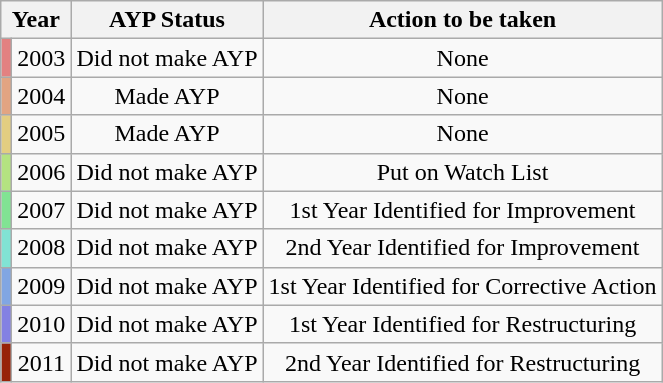<table class="wikitable" style="text-align: center;" style="background: #FFFFFF;">
<tr>
<th colspan="2">Year</th>
<th>AYP Status</th>
<th>Action to be taken</th>
</tr>
<tr>
<td bgcolor="e38181"></td>
<td align="center">2003</td>
<td align="center">Did not make AYP</td>
<td align="center">None</td>
</tr>
<tr>
<td bgcolor="e2a482"></td>
<td align="center">2004</td>
<td align="center">Made AYP</td>
<td align="center">None</td>
</tr>
<tr>
<td bgcolor="e3cd81"></td>
<td align="center">2005</td>
<td align="center">Made AYP</td>
<td align="center">None</td>
</tr>
<tr>
<td bgcolor="b4e381"></td>
<td align="center">2006</td>
<td align="center">Did not make AYP</td>
<td align="center">Put on Watch List</td>
</tr>
<tr>
<td bgcolor="81e393"></td>
<td align="center">2007</td>
<td align="center">Did not make AYP</td>
<td align="center">1st Year Identified for Improvement</td>
</tr>
<tr>
<td bgcolor="81e3d4"></td>
<td align="center">2008</td>
<td align="center">Did not make AYP</td>
<td align="center">2nd Year Identified for Improvement</td>
</tr>
<tr>
<td bgcolor="81a6e3"></td>
<td align="center">2009</td>
<td align="center">Did not make AYP</td>
<td align="center">1st Year Identified for Corrective Action</td>
</tr>
<tr>
<td bgcolor="8381e3"></td>
<td align="center">2010</td>
<td align="center">Did not make AYP</td>
<td align="center">1st Year Identified for Restructuring</td>
</tr>
<tr>
<td bgcolor="9722r8"></td>
<td align="center">2011</td>
<td align="center">Did not make AYP</td>
<td align="center">2nd Year Identified for Restructuring</td>
</tr>
</table>
